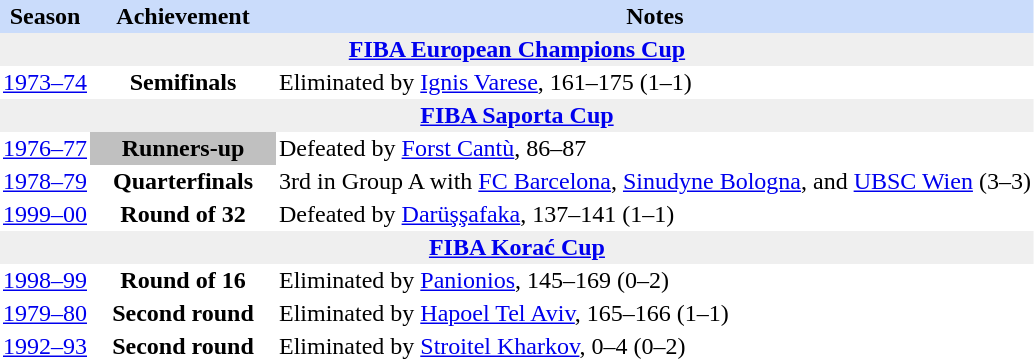<table class="toccolours" border="0" cellpadding="2" cellspacing="0" align="left" style="margin:0.5em;">
<tr bgcolor=#CADCFB>
<th>Season</th>
<th style="width:120px;">Achievement</th>
<th>Notes</th>
</tr>
<tr>
<th colspan="4" bgcolor=#EFEFEF><a href='#'>FIBA European Champions Cup</a></th>
</tr>
<tr>
<td align="center"><a href='#'>1973–74</a></td>
<td align="center"><strong>Semifinals</strong></td>
<td align="left">Eliminated by <a href='#'>Ignis Varese</a>, 161–175 (1–1)</td>
</tr>
<tr>
<th colspan="4" bgcolor=#EFEFEF><a href='#'>FIBA Saporta Cup</a></th>
</tr>
<tr>
<td align="center"><a href='#'>1976–77</a></td>
<td align="center" bgcolor= silver><strong>Runners-up</strong></td>
<td align="left">Defeated by <a href='#'>Forst Cantù</a>, 86–87</td>
</tr>
<tr>
<td align="center"><a href='#'>1978–79</a></td>
<td align="center"><strong>Quarterfinals</strong></td>
<td align="left">3rd in Group A with <a href='#'>FC Barcelona</a>, <a href='#'>Sinudyne Bologna</a>, and <a href='#'>UBSC Wien</a> (3–3)</td>
</tr>
<tr>
<td align="center"><a href='#'>1999–00</a></td>
<td align="center"><strong>Round of 32</strong></td>
<td align="left">Defeated by <a href='#'>Darüşşafaka</a>, 137–141 (1–1)</td>
</tr>
<tr>
<th colspan="4" bgcolor=#EFEFEF><a href='#'>FIBA Korać Cup</a></th>
</tr>
<tr>
<td align="center"><a href='#'>1998–99</a></td>
<td align="center"><strong>Round of 16</strong></td>
<td align="left">Eliminated by <a href='#'>Panionios</a>, 145–169 (0–2)</td>
</tr>
<tr>
<td align="center"><a href='#'>1979–80</a></td>
<td align="center"><strong>Second round</strong></td>
<td align="left">Eliminated by <a href='#'>Hapoel Tel Aviv</a>, 165–166 (1–1)</td>
</tr>
<tr>
<td align="center"><a href='#'>1992–93</a></td>
<td align="center"><strong>Second round</strong></td>
<td align="left">Eliminated by <a href='#'>Stroitel Kharkov</a>, 0–4 (0–2)</td>
</tr>
<tr>
</tr>
</table>
